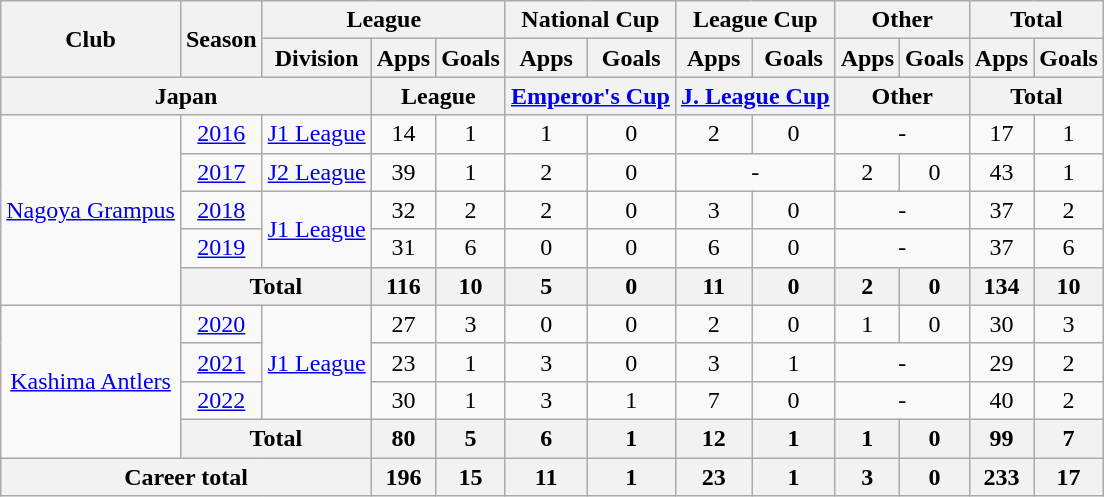<table class="wikitable" style="text-align: center;">
<tr>
<th rowspan="2">Club</th>
<th rowspan="2">Season</th>
<th colspan="3">League</th>
<th colspan="2">National Cup</th>
<th colspan="2">League Cup</th>
<th colspan="2">Other</th>
<th colspan="2">Total</th>
</tr>
<tr>
<th>Division</th>
<th>Apps</th>
<th>Goals</th>
<th>Apps</th>
<th>Goals</th>
<th>Apps</th>
<th>Goals</th>
<th>Apps</th>
<th>Goals</th>
<th>Apps</th>
<th>Goals</th>
</tr>
<tr>
<th colspan=3>Japan</th>
<th colspan=2>League</th>
<th colspan=2><a href='#'>Emperor's Cup</a></th>
<th colspan=2><a href='#'>J. League Cup</a></th>
<th colspan=2>Other</th>
<th colspan=2>Total</th>
</tr>
<tr>
<td rowspan="5" valign="center"><a href='#'>Nagoya Grampus</a></td>
<td><a href='#'>2016</a></td>
<td><a href='#'>J1 League</a></td>
<td>14</td>
<td>1</td>
<td>1</td>
<td>0</td>
<td>2</td>
<td>0</td>
<td colspan="2">-</td>
<td>17</td>
<td>1</td>
</tr>
<tr>
<td><a href='#'>2017</a></td>
<td><a href='#'>J2 League</a></td>
<td>39</td>
<td>1</td>
<td>2</td>
<td>0</td>
<td colspan="2">-</td>
<td>2</td>
<td>0</td>
<td>43</td>
<td>1</td>
</tr>
<tr>
<td><a href='#'>2018</a></td>
<td rowspan=2><a href='#'>J1 League</a></td>
<td>32</td>
<td>2</td>
<td>2</td>
<td>0</td>
<td>3</td>
<td>0</td>
<td colspan="2">-</td>
<td>37</td>
<td>2</td>
</tr>
<tr>
<td><a href='#'>2019</a></td>
<td>31</td>
<td>6</td>
<td>0</td>
<td>0</td>
<td>6</td>
<td>0</td>
<td colspan="2">-</td>
<td>37</td>
<td>6</td>
</tr>
<tr>
<th colspan="2">Total</th>
<th>116</th>
<th>10</th>
<th>5</th>
<th>0</th>
<th>11</th>
<th>0</th>
<th>2</th>
<th>0</th>
<th>134</th>
<th>10</th>
</tr>
<tr>
<td rowspan="4"><a href='#'>Kashima Antlers</a></td>
<td><a href='#'>2020</a></td>
<td rowspan="3"><a href='#'>J1 League</a></td>
<td>27</td>
<td>3</td>
<td>0</td>
<td>0</td>
<td>2</td>
<td>0</td>
<td>1</td>
<td>0</td>
<td>30</td>
<td>3</td>
</tr>
<tr>
<td><a href='#'>2021</a></td>
<td>23</td>
<td>1</td>
<td>3</td>
<td>0</td>
<td>3</td>
<td>1</td>
<td colspan="2">-</td>
<td>29</td>
<td>2</td>
</tr>
<tr>
<td><a href='#'>2022</a></td>
<td>30</td>
<td>1</td>
<td>3</td>
<td>1</td>
<td>7</td>
<td>0</td>
<td colspan="2">-</td>
<td>40</td>
<td>2</td>
</tr>
<tr>
<th colspan="2">Total</th>
<th>80</th>
<th>5</th>
<th>6</th>
<th>1</th>
<th>12</th>
<th>1</th>
<th>1</th>
<th>0</th>
<th>99</th>
<th>7</th>
</tr>
<tr>
<th colspan="3">Career total</th>
<th>196</th>
<th>15</th>
<th>11</th>
<th>1</th>
<th>23</th>
<th>1</th>
<th>3</th>
<th>0</th>
<th>233</th>
<th>17</th>
</tr>
</table>
